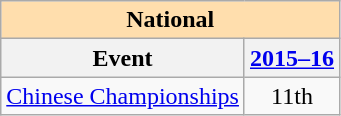<table class="wikitable" style="text-align:center">
<tr>
<th style="background-color: #ffdead; " colspan=2 align=center>National</th>
</tr>
<tr>
<th>Event</th>
<th><a href='#'>2015–16</a></th>
</tr>
<tr>
<td align=left><a href='#'>Chinese Championships</a></td>
<td>11th</td>
</tr>
</table>
